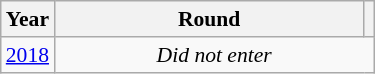<table class="wikitable" style="text-align: center; font-size:90%">
<tr>
<th>Year</th>
<th style="width:200px">Round</th>
<th></th>
</tr>
<tr>
<td><a href='#'>2018</a></td>
<td colspan="2"><em>Did not enter</em></td>
</tr>
</table>
